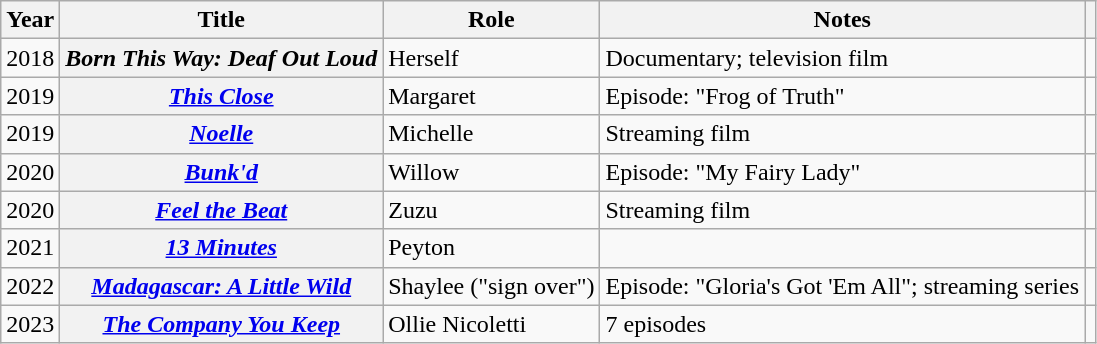<table class="wikitable sortable plainrowheaders">
<tr>
<th scope=col>Year</th>
<th scope=col>Title</th>
<th scope=col>Role</th>
<th scope=col class="unsortable">Notes</th>
<th scope=col class="unsortable"></th>
</tr>
<tr>
<td>2018</td>
<th scope="row"><em>Born This Way: Deaf Out Loud</em></th>
<td>Herself</td>
<td>Documentary; television film</td>
<td></td>
</tr>
<tr>
<td>2019</td>
<th scope="row"><em><a href='#'>This Close</a></em></th>
<td>Margaret</td>
<td>Episode: "Frog of Truth"</td>
<td></td>
</tr>
<tr>
<td>2019</td>
<th scope="row"><em><a href='#'>Noelle</a></em></th>
<td>Michelle</td>
<td>Streaming film</td>
<td></td>
</tr>
<tr>
<td>2020</td>
<th scope="row"><em><a href='#'>Bunk'd</a></em></th>
<td>Willow</td>
<td>Episode: "My Fairy Lady"</td>
<td></td>
</tr>
<tr>
<td>2020</td>
<th scope="row"><em><a href='#'>Feel the Beat</a></em></th>
<td>Zuzu</td>
<td>Streaming film</td>
<td></td>
</tr>
<tr>
<td>2021</td>
<th scope="row"><em><a href='#'>13 Minutes</a></em></th>
<td>Peyton</td>
<td></td>
<td></td>
</tr>
<tr>
<td>2022</td>
<th scope="row"><em><a href='#'>Madagascar: A Little Wild</a></em></th>
<td>Shaylee ("sign over")</td>
<td>Episode: "Gloria's Got 'Em All"; streaming series</td>
<td></td>
</tr>
<tr>
<td>2023</td>
<th scope="row"><em><a href='#'>The Company You Keep</a></em></th>
<td>Ollie Nicoletti</td>
<td>7 episodes</td>
<td></td>
</tr>
</table>
